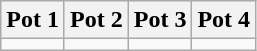<table class="wikitable">
<tr>
<th width=25%>Pot 1</th>
<th width=25%>Pot 2</th>
<th width=25%>Pot 3</th>
<th width=25%>Pot 4</th>
</tr>
<tr>
<td valign=top></td>
<td valign=top></td>
<td valign=top></td>
<td valign=top></td>
</tr>
</table>
